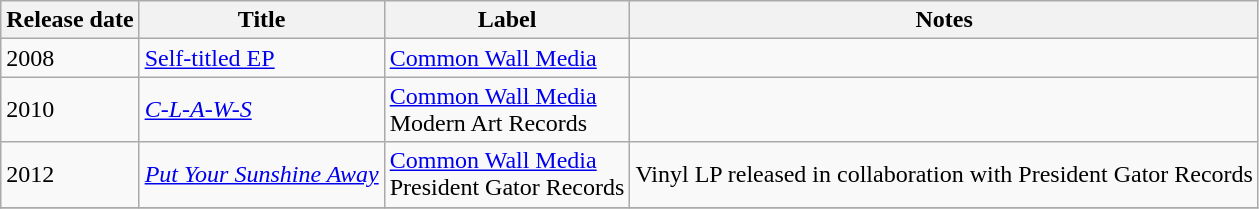<table class="wikitable">
<tr>
<th>Release date</th>
<th>Title</th>
<th>Label</th>
<th>Notes</th>
</tr>
<tr>
<td>2008</td>
<td><a href='#'>Self-titled EP</a></td>
<td><a href='#'>Common Wall Media</a></td>
<td></td>
</tr>
<tr>
<td>2010</td>
<td><em><a href='#'>C-L-A-W-S</a></em></td>
<td><a href='#'>Common Wall Media</a> <br> Modern Art Records</td>
<td></td>
</tr>
<tr>
<td>2012</td>
<td><em><a href='#'>Put Your Sunshine Away</a></em></td>
<td><a href='#'>Common Wall Media</a><br> President Gator Records</td>
<td>Vinyl LP released in collaboration with President Gator Records</td>
</tr>
<tr>
</tr>
</table>
